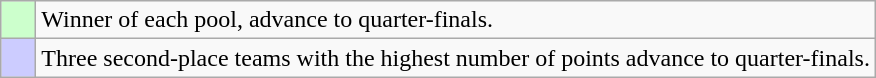<table class="wikitable">
<tr>
<td bgcolor="#ccffcc">    </td>
<td>Winner of each pool, advance to quarter-finals.</td>
</tr>
<tr>
<td bgcolor="#ccccff">    </td>
<td>Three second-place teams with the highest number of points advance to quarter-finals.</td>
</tr>
</table>
